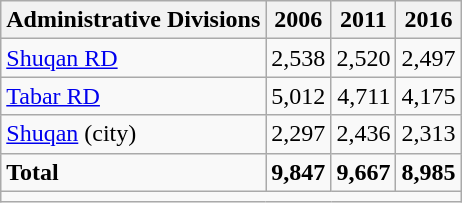<table class="wikitable">
<tr>
<th>Administrative Divisions</th>
<th>2006</th>
<th>2011</th>
<th>2016</th>
</tr>
<tr>
<td><a href='#'>Shuqan RD</a></td>
<td style="text-align: right;">2,538</td>
<td style="text-align: right;">2,520</td>
<td style="text-align: right;">2,497</td>
</tr>
<tr>
<td><a href='#'>Tabar RD</a></td>
<td style="text-align: right;">5,012</td>
<td style="text-align: right;">4,711</td>
<td style="text-align: right;">4,175</td>
</tr>
<tr>
<td><a href='#'>Shuqan</a> (city)</td>
<td style="text-align: right;">2,297</td>
<td style="text-align: right;">2,436</td>
<td style="text-align: right;">2,313</td>
</tr>
<tr>
<td><strong>Total</strong></td>
<td style="text-align: right;"><strong>9,847</strong></td>
<td style="text-align: right;"><strong>9,667</strong></td>
<td style="text-align: right;"><strong>8,985</strong></td>
</tr>
<tr>
<td colspan=4></td>
</tr>
</table>
